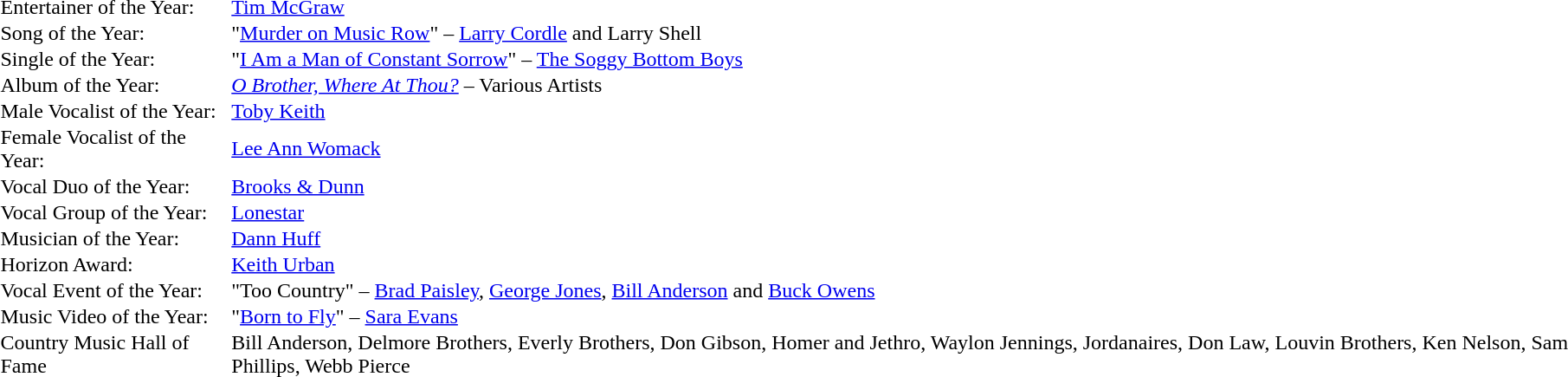<table cellspacing="0" border="0" cellpadding="1">
<tr>
<td>Entertainer of the Year:</td>
<td><a href='#'>Tim McGraw</a></td>
</tr>
<tr>
<td>Song of the Year:</td>
<td>"<a href='#'>Murder on Music Row</a>" – <a href='#'>Larry Cordle</a> and Larry Shell</td>
</tr>
<tr>
<td>Single of the Year:</td>
<td>"<a href='#'>I Am a Man of Constant Sorrow</a>" – <a href='#'>The Soggy Bottom Boys</a></td>
</tr>
<tr>
<td>Album of the Year:</td>
<td><em><a href='#'>O Brother, Where At Thou?</a></em> – Various Artists</td>
</tr>
<tr>
<td>Male Vocalist of the Year:</td>
<td><a href='#'>Toby Keith</a></td>
</tr>
<tr>
<td>Female Vocalist of the Year:</td>
<td><a href='#'>Lee Ann Womack</a></td>
</tr>
<tr>
<td>Vocal Duo of the Year:</td>
<td><a href='#'>Brooks & Dunn</a></td>
</tr>
<tr>
<td>Vocal Group of the Year:</td>
<td><a href='#'>Lonestar</a></td>
</tr>
<tr>
<td>Musician of the Year:</td>
<td><a href='#'>Dann Huff</a></td>
</tr>
<tr>
<td>Horizon Award:</td>
<td><a href='#'>Keith Urban</a></td>
</tr>
<tr>
<td>Vocal Event of the Year:</td>
<td>"Too Country" – <a href='#'>Brad Paisley</a>, <a href='#'>George Jones</a>, <a href='#'>Bill Anderson</a> and <a href='#'>Buck Owens</a></td>
</tr>
<tr>
<td>Music Video of the Year:</td>
<td>"<a href='#'>Born to Fly</a>" – <a href='#'>Sara Evans</a></td>
</tr>
<tr>
<td>Country Music Hall of Fame</td>
<td>Bill Anderson, Delmore Brothers, Everly Brothers, Don Gibson, Homer and Jethro, Waylon Jennings, Jordanaires, Don Law, Louvin Brothers, Ken Nelson, Sam Phillips, Webb Pierce</td>
</tr>
</table>
